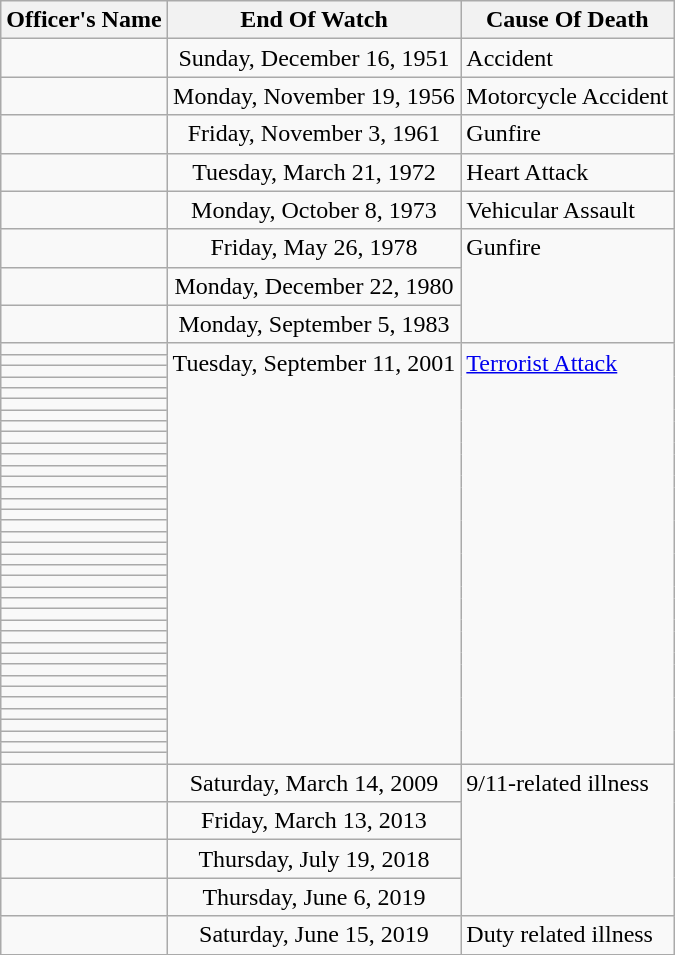<table class="wikitable">
<tr>
<th>Officer's Name</th>
<th>End Of Watch</th>
<th>Cause Of Death</th>
</tr>
<tr>
<td></td>
<td align=center>Sunday, December 16, 1951</td>
<td>Accident</td>
</tr>
<tr>
<td></td>
<td align=center>Monday, November 19, 1956</td>
<td>Motorcycle Accident</td>
</tr>
<tr>
<td></td>
<td align=center>Friday, November 3, 1961</td>
<td>Gunfire</td>
</tr>
<tr>
<td></td>
<td align=center>Tuesday, March 21, 1972</td>
<td>Heart Attack</td>
</tr>
<tr>
<td></td>
<td align=center>Monday, October 8, 1973</td>
<td>Vehicular Assault</td>
</tr>
<tr>
<td></td>
<td align=center>Friday, May 26, 1978</td>
<td rowspan=3 valign=top>Gunfire</td>
</tr>
<tr>
<td></td>
<td align=center>Monday, December 22, 1980</td>
</tr>
<tr>
<td></td>
<td align=center>Monday, September 5, 1983</td>
</tr>
<tr>
<td></td>
<td rowspan=38 align=center valign=top>Tuesday, September 11, 2001</td>
<td rowspan=38 valign=top><a href='#'>Terrorist Attack</a></td>
</tr>
<tr>
<td></td>
</tr>
<tr>
<td></td>
</tr>
<tr>
<td></td>
</tr>
<tr>
<td></td>
</tr>
<tr>
<td></td>
</tr>
<tr>
<td></td>
</tr>
<tr>
<td></td>
</tr>
<tr>
<td></td>
</tr>
<tr>
<td></td>
</tr>
<tr>
<td></td>
</tr>
<tr>
<td></td>
</tr>
<tr>
<td></td>
</tr>
<tr>
<td></td>
</tr>
<tr>
<td></td>
</tr>
<tr>
<td></td>
</tr>
<tr>
<td></td>
</tr>
<tr>
<td></td>
</tr>
<tr>
<td></td>
</tr>
<tr>
<td></td>
</tr>
<tr>
<td></td>
</tr>
<tr>
<td></td>
</tr>
<tr>
<td></td>
</tr>
<tr>
<td></td>
</tr>
<tr>
<td></td>
</tr>
<tr>
<td></td>
</tr>
<tr>
<td></td>
</tr>
<tr>
<td></td>
</tr>
<tr>
<td></td>
</tr>
<tr>
<td></td>
</tr>
<tr>
<td></td>
</tr>
<tr>
<td></td>
</tr>
<tr>
<td></td>
</tr>
<tr>
<td></td>
</tr>
<tr>
<td></td>
</tr>
<tr>
<td></td>
</tr>
<tr>
<td></td>
</tr>
<tr>
<td></td>
</tr>
<tr>
<td></td>
<td align=center>Saturday, March 14, 2009</td>
<td rowspan=4 valign=top>9/11-related illness</td>
</tr>
<tr>
<td></td>
<td align=center>Friday, March 13, 2013</td>
</tr>
<tr>
<td></td>
<td align=center>Thursday, July 19, 2018</td>
</tr>
<tr>
<td></td>
<td align=center>Thursday, June 6, 2019</td>
</tr>
<tr>
<td></td>
<td align=center>Saturday, June 15, 2019</td>
<td>Duty related illness</td>
</tr>
</table>
